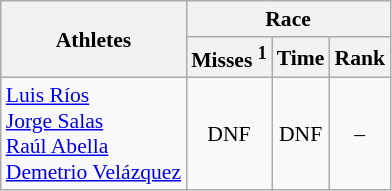<table class="wikitable" border="1" style="font-size:90%">
<tr>
<th rowspan=2>Athletes</th>
<th colspan=3>Race</th>
</tr>
<tr>
<th>Misses <sup>1</sup></th>
<th>Time</th>
<th>Rank</th>
</tr>
<tr>
<td><a href='#'>Luis Ríos</a><br><a href='#'>Jorge Salas</a><br><a href='#'>Raúl Abella</a><br><a href='#'>Demetrio Velázquez</a></td>
<td align=center>DNF</td>
<td align=center>DNF</td>
<td align=center>–</td>
</tr>
</table>
